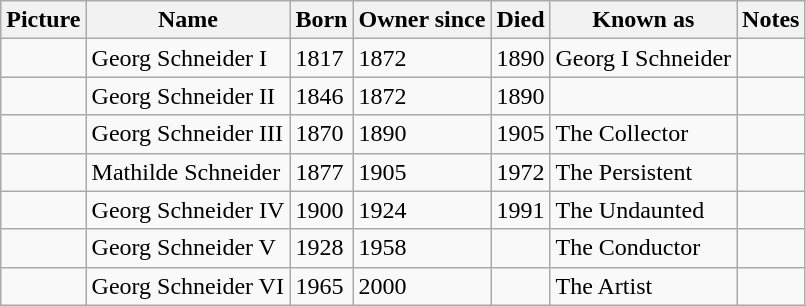<table class="wikitable" border="1">
<tr>
<th>Picture</th>
<th>Name</th>
<th>Born</th>
<th>Owner since</th>
<th>Died</th>
<th>Known as</th>
<th>Notes</th>
</tr>
<tr>
<td></td>
<td>Georg Schneider I</td>
<td>1817</td>
<td>1872</td>
<td>1890</td>
<td>Georg I Schneider</td>
<td></td>
</tr>
<tr>
<td></td>
<td>Georg Schneider II</td>
<td>1846</td>
<td>1872</td>
<td>1890</td>
<td></td>
<td></td>
</tr>
<tr>
<td></td>
<td>Georg Schneider III</td>
<td>1870</td>
<td>1890</td>
<td>1905</td>
<td>The Collector</td>
<td></td>
</tr>
<tr>
<td></td>
<td>Mathilde Schneider</td>
<td>1877</td>
<td>1905</td>
<td>1972</td>
<td>The Persistent</td>
<td></td>
</tr>
<tr>
<td></td>
<td>Georg Schneider IV</td>
<td>1900</td>
<td>1924</td>
<td>1991</td>
<td>The Undaunted</td>
<td></td>
</tr>
<tr>
<td></td>
<td>Georg Schneider V</td>
<td>1928</td>
<td>1958</td>
<td></td>
<td>The Conductor</td>
<td></td>
</tr>
<tr>
<td></td>
<td>Georg Schneider VI</td>
<td>1965</td>
<td>2000</td>
<td></td>
<td>The Artist</td>
<td></td>
</tr>
</table>
